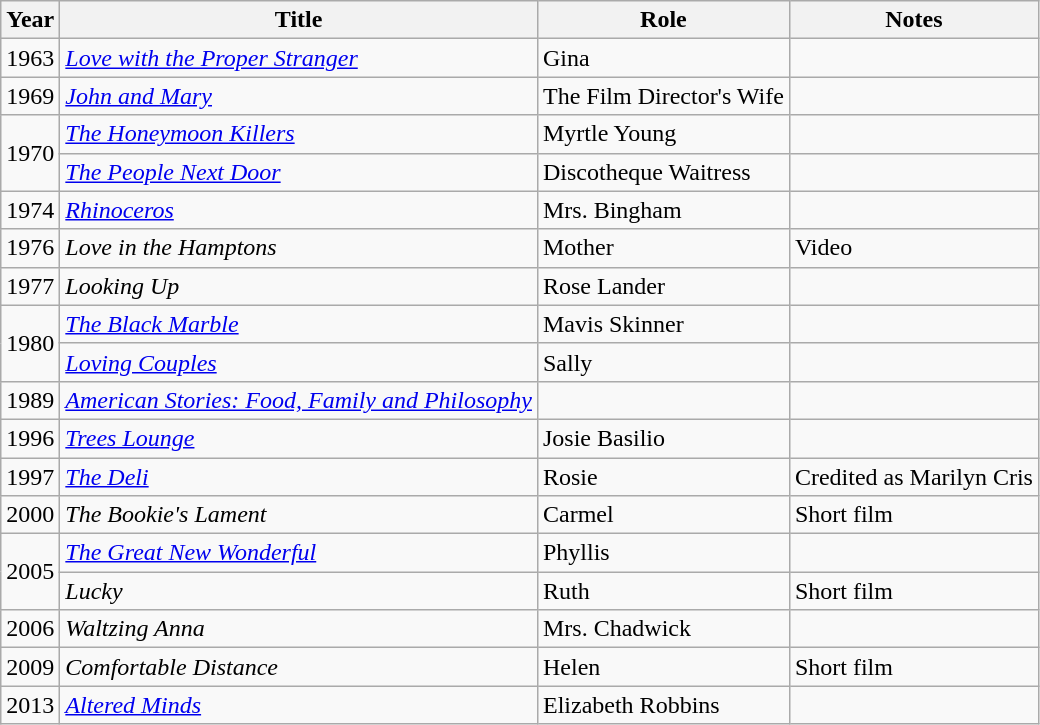<table class="wikitable">
<tr>
<th>Year</th>
<th>Title</th>
<th>Role</th>
<th>Notes</th>
</tr>
<tr>
<td>1963</td>
<td><em><a href='#'>Love with the Proper Stranger</a></em></td>
<td>Gina</td>
<td></td>
</tr>
<tr>
<td>1969</td>
<td><em><a href='#'>John and Mary</a></em></td>
<td>The Film Director's Wife</td>
<td></td>
</tr>
<tr>
<td rowspan="2">1970</td>
<td><em><a href='#'>The Honeymoon Killers</a></em></td>
<td>Myrtle Young</td>
<td></td>
</tr>
<tr>
<td><em><a href='#'>The People Next Door</a></em></td>
<td>Discotheque Waitress</td>
<td></td>
</tr>
<tr>
<td>1974</td>
<td><em><a href='#'>Rhinoceros</a></em></td>
<td>Mrs. Bingham</td>
<td></td>
</tr>
<tr>
<td>1976</td>
<td><em>Love in the Hamptons</em></td>
<td>Mother</td>
<td>Video</td>
</tr>
<tr>
<td>1977</td>
<td><em>Looking Up</em></td>
<td>Rose Lander</td>
<td></td>
</tr>
<tr>
<td rowspan="2">1980</td>
<td><em><a href='#'>The Black Marble</a></em></td>
<td>Mavis Skinner</td>
<td></td>
</tr>
<tr>
<td><em><a href='#'>Loving Couples</a></em></td>
<td>Sally</td>
<td></td>
</tr>
<tr>
<td>1989</td>
<td><em><a href='#'>American Stories: Food, Family and Philosophy</a></em></td>
<td></td>
<td></td>
</tr>
<tr>
<td>1996</td>
<td><em><a href='#'>Trees Lounge</a></em></td>
<td>Josie Basilio</td>
<td></td>
</tr>
<tr>
<td>1997</td>
<td><em><a href='#'>The Deli</a></em></td>
<td>Rosie</td>
<td>Credited as Marilyn Cris</td>
</tr>
<tr>
<td>2000</td>
<td><em>The Bookie's Lament</em></td>
<td>Carmel</td>
<td>Short film</td>
</tr>
<tr>
<td rowspan="2">2005</td>
<td><em><a href='#'>The Great New Wonderful</a></em></td>
<td>Phyllis</td>
<td></td>
</tr>
<tr>
<td><em>Lucky</em></td>
<td>Ruth</td>
<td>Short film</td>
</tr>
<tr>
<td>2006</td>
<td><em>Waltzing Anna</em></td>
<td>Mrs. Chadwick</td>
<td></td>
</tr>
<tr>
<td>2009</td>
<td><em>Comfortable Distance</em></td>
<td>Helen</td>
<td>Short film</td>
</tr>
<tr>
<td>2013</td>
<td><em><a href='#'>Altered Minds</a></em></td>
<td>Elizabeth Robbins</td>
<td></td>
</tr>
</table>
